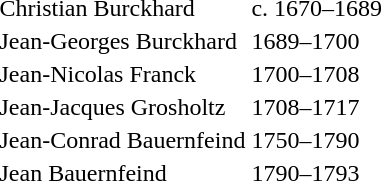<table>
<tr>
<td>Christian Burckhard</td>
<td>c. 1670–1689</td>
</tr>
<tr>
<td>Jean-Georges Burckhard</td>
<td>1689–1700</td>
</tr>
<tr>
<td>Jean-Nicolas Franck</td>
<td>1700–1708</td>
</tr>
<tr>
<td>Jean-Jacques Grosholtz</td>
<td>1708–1717</td>
</tr>
<tr>
<td>Jean-Conrad Bauernfeind</td>
<td>1750–1790</td>
</tr>
<tr>
<td>Jean Bauernfeind</td>
<td>1790–1793</td>
</tr>
</table>
